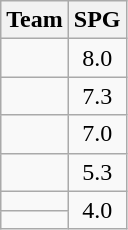<table class=wikitable>
<tr>
<th>Team</th>
<th>SPG</th>
</tr>
<tr>
<td></td>
<td align=center>8.0</td>
</tr>
<tr>
<td></td>
<td align=center>7.3</td>
</tr>
<tr>
<td></td>
<td align=center>7.0</td>
</tr>
<tr>
<td></td>
<td align=center>5.3</td>
</tr>
<tr>
<td></td>
<td align=center rowspan=2>4.0</td>
</tr>
<tr>
<td></td>
</tr>
</table>
